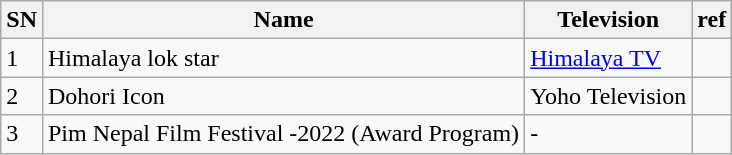<table class="wikitable sortable">
<tr>
<th>SN</th>
<th>Name</th>
<th>Television</th>
<th>ref</th>
</tr>
<tr>
<td>1</td>
<td>Himalaya lok star</td>
<td><a href='#'>Himalaya TV</a></td>
<td></td>
</tr>
<tr>
<td>2</td>
<td>Dohori Icon</td>
<td>Yoho Television</td>
<td></td>
</tr>
<tr>
<td>3</td>
<td>Pim Nepal Film Festival -2022 (Award Program)</td>
<td>-</td>
<td></td>
</tr>
</table>
